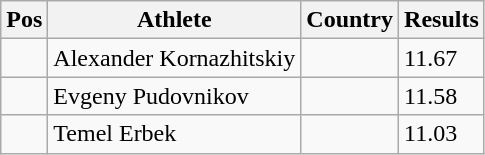<table class="wikitable">
<tr>
<th>Pos</th>
<th>Athlete</th>
<th>Country</th>
<th>Results</th>
</tr>
<tr>
<td align="center"></td>
<td>Alexander Kornazhitskiy</td>
<td></td>
<td>11.67</td>
</tr>
<tr>
<td align="center"></td>
<td>Evgeny Pudovnikov</td>
<td></td>
<td>11.58</td>
</tr>
<tr>
<td align="center"></td>
<td>Temel Erbek</td>
<td></td>
<td>11.03</td>
</tr>
</table>
